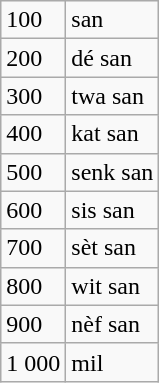<table class="wikitable" style="float:left; margin-right:0.5em">
<tr>
<td>100</td>
<td>san</td>
</tr>
<tr>
<td>200</td>
<td>dé san</td>
</tr>
<tr>
<td>300</td>
<td>twa san</td>
</tr>
<tr>
<td>400</td>
<td>kat san</td>
</tr>
<tr>
<td>500</td>
<td>senk san</td>
</tr>
<tr>
<td>600</td>
<td>sis san</td>
</tr>
<tr>
<td>700</td>
<td>sèt san</td>
</tr>
<tr>
<td>800</td>
<td>wit san</td>
</tr>
<tr>
<td>900</td>
<td>nèf san</td>
</tr>
<tr>
<td>1 000</td>
<td>mil</td>
</tr>
</table>
